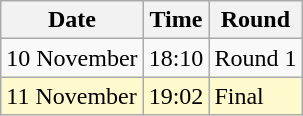<table class="wikitable">
<tr>
<th>Date</th>
<th>Time</th>
<th>Round</th>
</tr>
<tr>
<td>10 November</td>
<td>18:10</td>
<td>Round 1</td>
</tr>
<tr bgcolor="lemonchiffon">
<td>11 November</td>
<td>19:02</td>
<td>Final</td>
</tr>
</table>
